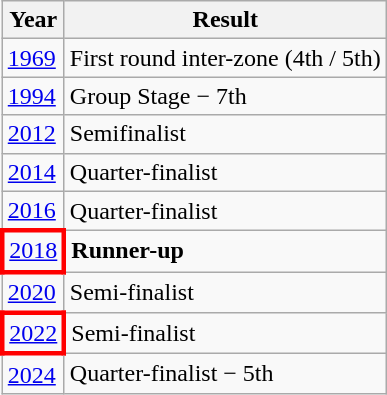<table class="wikitable">
<tr>
<th>Year</th>
<th>Result</th>
</tr>
<tr>
<td><a href='#'>1969</a></td>
<td>First round inter-zone (4th / 5th)</td>
</tr>
<tr>
<td><a href='#'>1994</a></td>
<td>Group Stage − 7th</td>
</tr>
<tr>
<td><a href='#'>2012</a></td>
<td> Semifinalist</td>
</tr>
<tr>
<td><a href='#'>2014</a></td>
<td>Quarter-finalist</td>
</tr>
<tr>
<td><a href='#'>2016</a></td>
<td>Quarter-finalist</td>
</tr>
<tr>
<td style="border: 3px solid red"><a href='#'>2018</a></td>
<td> <strong>Runner-up</strong></td>
</tr>
<tr>
<td><a href='#'>2020</a></td>
<td> Semi-finalist</td>
</tr>
<tr>
<td style="border: 3px solid red"><a href='#'>2022</a></td>
<td> Semi-finalist</td>
</tr>
<tr>
<td><a href='#'>2024</a></td>
<td>Quarter-finalist − 5th</td>
</tr>
</table>
